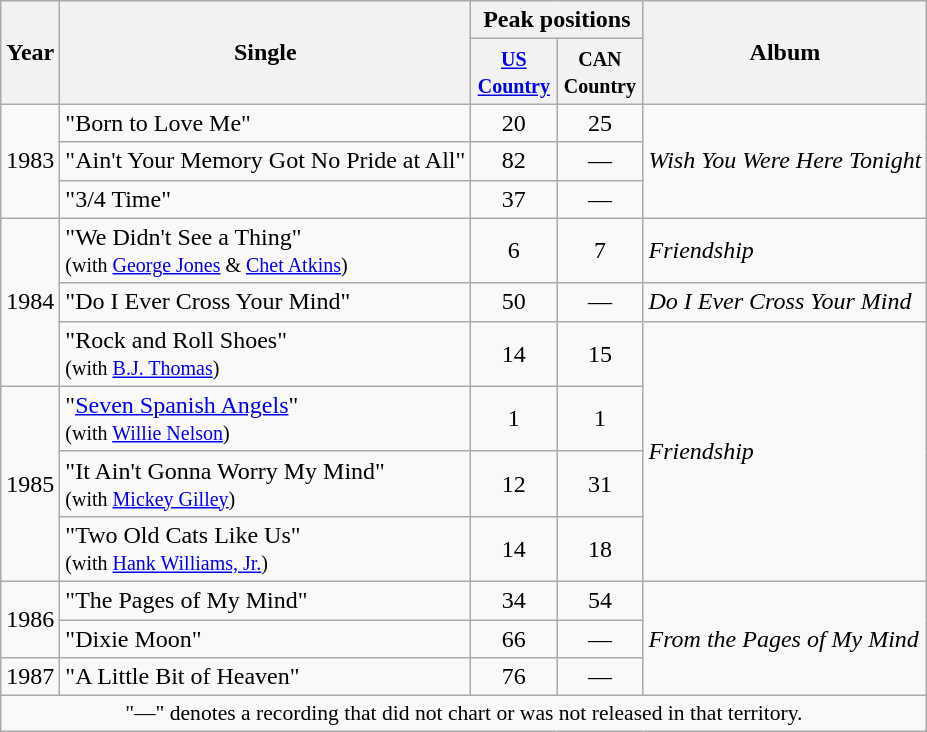<table class="wikitable">
<tr>
<th rowspan="2">Year</th>
<th rowspan="2">Single</th>
<th colspan="2">Peak positions</th>
<th rowspan="2">Album</th>
</tr>
<tr>
<th width="50"><small><a href='#'>US Country</a></small><br></th>
<th width="50"><small>CAN Country</small></th>
</tr>
<tr>
<td rowspan="3">1983</td>
<td>"Born to Love Me"</td>
<td align="center">20</td>
<td align="center">25</td>
<td rowspan="3"><em>Wish You Were Here Tonight</em></td>
</tr>
<tr>
<td>"Ain't Your Memory Got No Pride at All"</td>
<td align="center">82</td>
<td align="center">—</td>
</tr>
<tr>
<td>"3/4 Time"</td>
<td align="center">37</td>
<td align="center">—</td>
</tr>
<tr>
<td rowspan="3">1984</td>
<td>"We Didn't See a Thing"<br><small>(with <a href='#'>George Jones</a> & <a href='#'>Chet Atkins</a>)</small></td>
<td align="center">6</td>
<td align="center">7</td>
<td><em>Friendship</em></td>
</tr>
<tr>
<td>"Do I Ever Cross Your Mind"</td>
<td align="center">50</td>
<td align="center">—</td>
<td><em>Do I Ever Cross Your Mind</em></td>
</tr>
<tr>
<td>"Rock and Roll Shoes"<br><small>(with <a href='#'>B.J. Thomas</a>)</small></td>
<td align="center">14</td>
<td align="center">15</td>
<td rowspan="4"><em>Friendship</em></td>
</tr>
<tr>
<td rowspan="3">1985</td>
<td>"<a href='#'>Seven Spanish Angels</a>"<br><small>(with <a href='#'>Willie Nelson</a>)</small></td>
<td align="center">1</td>
<td align="center">1</td>
</tr>
<tr>
<td>"It Ain't Gonna Worry My Mind"<br><small>(with <a href='#'>Mickey Gilley</a>)</small></td>
<td align="center">12</td>
<td align="center">31</td>
</tr>
<tr>
<td>"Two Old Cats Like Us"<br><small>(with <a href='#'>Hank Williams, Jr.</a>)</small></td>
<td align="center">14</td>
<td align="center">18</td>
</tr>
<tr>
<td rowspan="2">1986</td>
<td>"The Pages of My Mind"</td>
<td align="center">34</td>
<td align="center">54</td>
<td rowspan="3"><em>From the Pages of My Mind</em></td>
</tr>
<tr>
<td>"Dixie Moon"</td>
<td align="center">66</td>
<td align="center">—</td>
</tr>
<tr>
<td>1987</td>
<td>"A Little Bit of Heaven"</td>
<td align="center">76</td>
<td align="center">—</td>
</tr>
<tr>
<td align="center" colspan="5" style="font-size:90%">"—" denotes a recording that did not chart or was not released in that territory.</td>
</tr>
</table>
